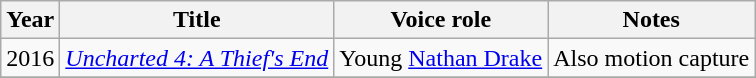<table class="wikitable sortable">
<tr>
<th>Year</th>
<th>Title</th>
<th>Voice role</th>
<th>Notes</th>
</tr>
<tr>
<td>2016</td>
<td><em><a href='#'>Uncharted 4: A Thief's End</a></em></td>
<td>Young <a href='#'>Nathan Drake</a></td>
<td>Also motion capture</td>
</tr>
<tr>
</tr>
</table>
